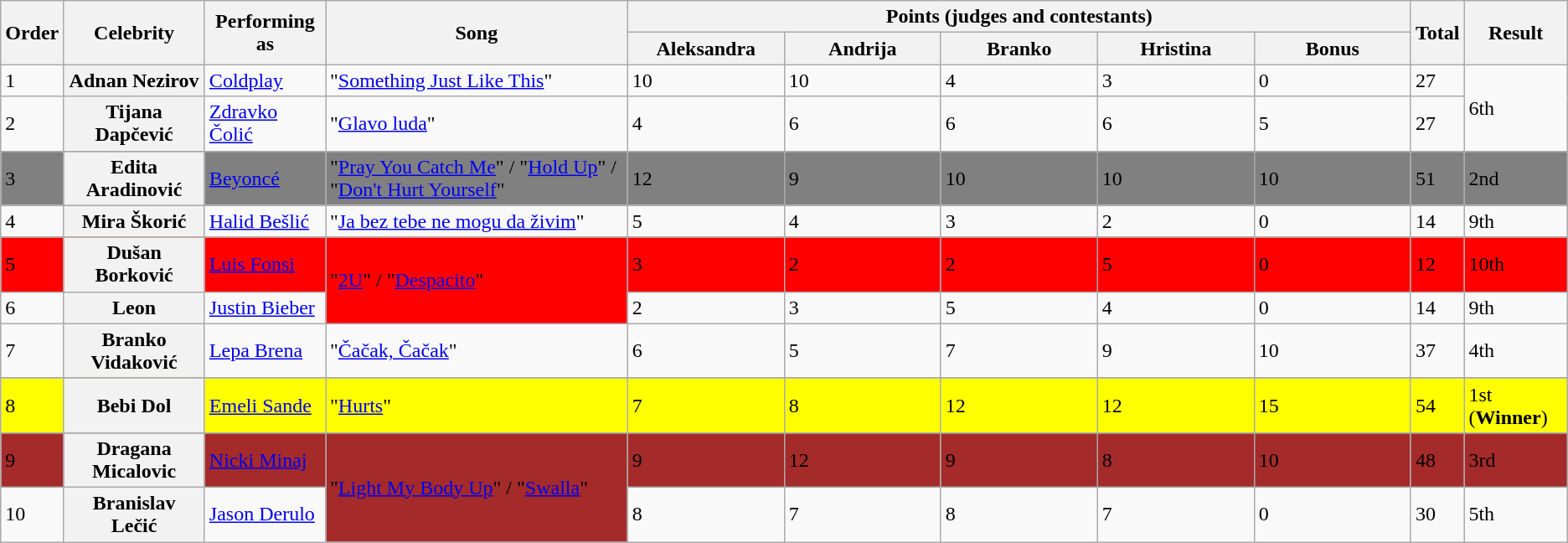<table class=wikitable>
<tr>
<th rowspan="2">Order</th>
<th rowspan="2">Celebrity</th>
<th rowspan="2">Performing as</th>
<th rowspan="2">Song</th>
<th colspan="5" style="width:50%;">Points (judges and contestants)</th>
<th rowspan="2">Total</th>
<th rowspan="2">Result</th>
</tr>
<tr>
<th style="width:10%;">Aleksandra</th>
<th style="width:10%;">Andrija</th>
<th style="width:10%;">Branko</th>
<th style="width:10%;">Hristina</th>
<th style="width:10%;">Bonus</th>
</tr>
<tr>
<td>1</td>
<th scope="row">Adnan Nezirov</th>
<td><a href='#'>Coldplay</a></td>
<td>"<a href='#'>Something Just Like This</a>"</td>
<td>10</td>
<td>10</td>
<td>4</td>
<td>3</td>
<td>0</td>
<td>27</td>
<td rowspan="2">6th</td>
</tr>
<tr>
<td>2</td>
<th scope="row">Tijana Dapčević</th>
<td><a href='#'>Zdravko Čolić</a></td>
<td>"<a href='#'>Glavo luda</a>"</td>
<td>4</td>
<td>6</td>
<td>6</td>
<td>6</td>
<td>5</td>
<td>27</td>
</tr>
<tr>
</tr>
<tr bgcolor="grey">
<td>3</td>
<th scope="row">Edita Aradinović</th>
<td><a href='#'>Beyoncé</a></td>
<td>"<a href='#'>Pray You Catch Me</a>" / "<a href='#'>Hold Up</a>" / "<a href='#'>Don't Hurt Yourself</a>"</td>
<td>12</td>
<td>9</td>
<td>10</td>
<td>10</td>
<td>10</td>
<td>51</td>
<td>2nd</td>
</tr>
<tr>
<td>4</td>
<th scope="row">Mira Škorić</th>
<td><a href='#'>Halid Bešlić</a></td>
<td>"<a href='#'>Ja bez tebe ne mogu da živim</a>"</td>
<td>5</td>
<td>4</td>
<td>3</td>
<td>2</td>
<td>0</td>
<td>14</td>
<td>9th</td>
</tr>
<tr bgcolor="red">
<td>5</td>
<th scope="row">Dušan Borković</th>
<td><a href='#'>Luis Fonsi</a></td>
<td rowspan="2">"<a href='#'>2U</a>" / "<a href='#'>Despacito</a>" </td>
<td>3</td>
<td>2</td>
<td>2</td>
<td>5</td>
<td>0</td>
<td>12</td>
<td>10th</td>
</tr>
<tr>
<td>6</td>
<th scope="row">Leon</th>
<td><a href='#'>Justin Bieber</a></td>
<td>2</td>
<td>3</td>
<td>5</td>
<td>4</td>
<td>0</td>
<td>14</td>
<td>9th</td>
</tr>
<tr>
<td>7</td>
<th scope="row">Branko Vidaković</th>
<td><a href='#'>Lepa Brena</a></td>
<td>"<a href='#'>Čačak, Čačak</a>"</td>
<td>6</td>
<td>5</td>
<td>7</td>
<td>9</td>
<td>10</td>
<td>37</td>
<td>4th</td>
</tr>
<tr>
</tr>
<tr bgcolor="yellow">
<td>8</td>
<th scope="row">Bebi Dol</th>
<td><a href='#'>Emeli Sande</a></td>
<td>"<a href='#'>Hurts</a>"</td>
<td>7</td>
<td>8</td>
<td>12</td>
<td>12</td>
<td>15</td>
<td>54</td>
<td>1st (<strong>Winner</strong>)</td>
</tr>
<tr>
</tr>
<tr bgcolor="brown">
<td>9</td>
<th scope="row">Dragana Micalovic</th>
<td><a href='#'>Nicki Minaj</a></td>
<td rowspan="2">"<a href='#'>Light My Body Up</a>" / "<a href='#'>Swalla</a>" </td>
<td>9</td>
<td>12</td>
<td>9</td>
<td>8</td>
<td>10</td>
<td>48</td>
<td>3rd</td>
</tr>
<tr>
<td>10</td>
<th scope="row">Branislav Lečić</th>
<td><a href='#'>Jason Derulo</a></td>
<td>8</td>
<td>7</td>
<td>8</td>
<td>7</td>
<td>0</td>
<td>30</td>
<td>5th</td>
</tr>
</table>
